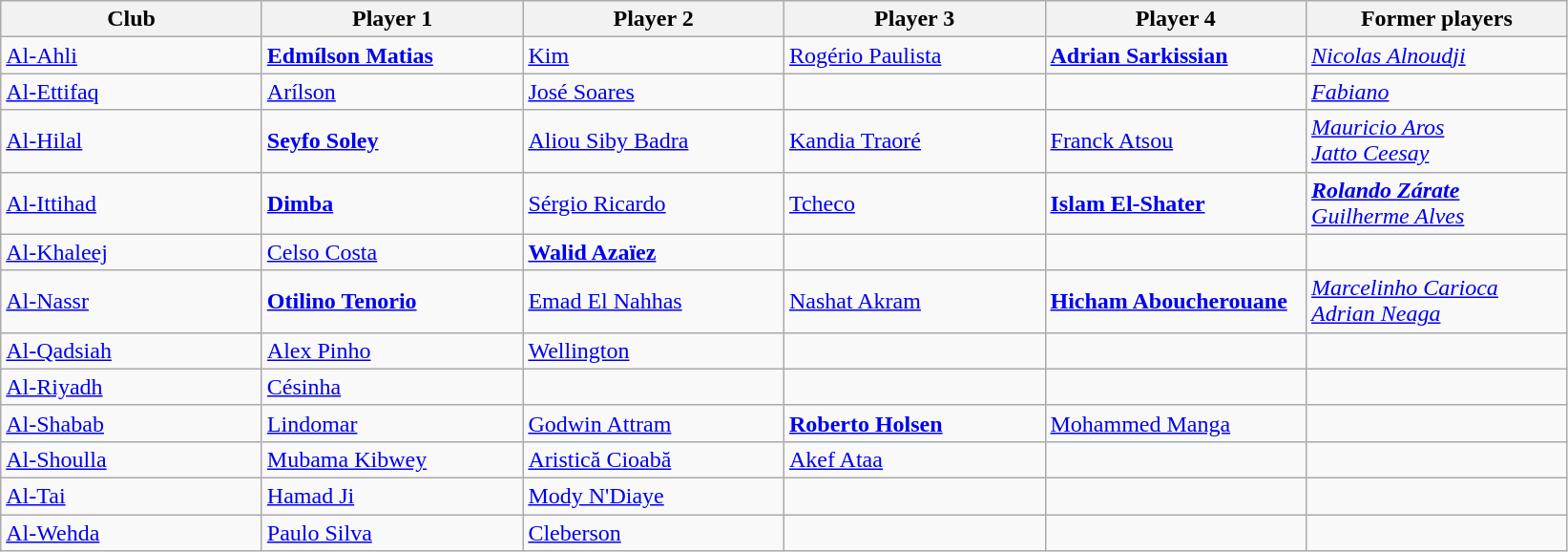<table class="wikitable">
<tr>
<th width="175">Club</th>
<th width="175">Player 1</th>
<th width="175">Player 2</th>
<th width="175">Player 3</th>
<th width="175">Player 4</th>
<th width="175">Former players</th>
</tr>
<tr>
<td><a href='#'>Al-Ahli</a></td>
<td> <strong><a href='#'>Edmílson Matias</a></strong></td>
<td> <a href='#'>Kim</a></td>
<td> <a href='#'>Rogério Paulista</a></td>
<td> <strong><a href='#'>Adrian Sarkissian</a></strong></td>
<td> <em><a href='#'>Nicolas Alnoudji</a></em></td>
</tr>
<tr>
<td><a href='#'>Al-Ettifaq</a></td>
<td> <a href='#'>Arílson</a></td>
<td> <a href='#'>José Soares</a></td>
<td></td>
<td></td>
<td> <em><a href='#'>Fabiano</a></em></td>
</tr>
<tr>
<td><a href='#'>Al-Hilal</a></td>
<td> <strong><a href='#'>Seyfo Soley</a></strong></td>
<td> <a href='#'>Aliou Siby Badra</a></td>
<td> <a href='#'>Kandia Traoré</a></td>
<td> <a href='#'>Franck Atsou</a></td>
<td> <em><a href='#'>Mauricio Aros</a></em><br> <em><a href='#'>Jatto Ceesay</a></em></td>
</tr>
<tr>
<td><a href='#'>Al-Ittihad</a></td>
<td> <strong><a href='#'>Dimba</a></strong></td>
<td> <a href='#'>Sérgio Ricardo</a></td>
<td> <a href='#'>Tcheco</a></td>
<td> <strong><a href='#'>Islam El-Shater</a></strong></td>
<td> <strong><em><a href='#'>Rolando Zárate</a></em></strong><br> <em><a href='#'>Guilherme Alves</a></em></td>
</tr>
<tr>
<td><a href='#'>Al-Khaleej</a></td>
<td> <a href='#'>Celso Costa</a></td>
<td> <strong><a href='#'>Walid Azaïez</a></strong></td>
<td></td>
<td></td>
<td></td>
</tr>
<tr>
<td><a href='#'>Al-Nassr</a></td>
<td> <strong><a href='#'>Otilino Tenorio</a></strong></td>
<td> <a href='#'>Emad El Nahhas</a></td>
<td> <a href='#'>Nashat Akram</a></td>
<td> <strong><a href='#'>Hicham Aboucherouane</a></strong></td>
<td> <em><a href='#'>Marcelinho Carioca</a></em><br> <em><a href='#'>Adrian Neaga</a></em></td>
</tr>
<tr>
<td><a href='#'>Al-Qadsiah</a></td>
<td> <a href='#'>Alex Pinho</a></td>
<td> <a href='#'>Wellington</a></td>
<td></td>
<td></td>
<td></td>
</tr>
<tr>
<td><a href='#'>Al-Riyadh</a></td>
<td> <a href='#'>Césinha</a></td>
<td></td>
<td></td>
<td></td>
<td></td>
</tr>
<tr>
<td><a href='#'>Al-Shabab</a></td>
<td> <a href='#'>Lindomar</a></td>
<td> <a href='#'>Godwin Attram</a></td>
<td> <strong><a href='#'>Roberto Holsen</a></strong></td>
<td> <a href='#'>Mohammed Manga</a></td>
<td></td>
</tr>
<tr>
<td><a href='#'>Al-Shoulla</a></td>
<td> <a href='#'>Mubama Kibwey</a></td>
<td> <a href='#'>Aristică Cioabă</a></td>
<td> <a href='#'>Akef Ataa</a></td>
<td></td>
<td></td>
</tr>
<tr>
<td><a href='#'>Al-Tai</a></td>
<td> <a href='#'>Hamad Ji</a></td>
<td> <a href='#'>Mody N'Diaye</a></td>
<td></td>
<td></td>
<td></td>
</tr>
<tr>
<td><a href='#'>Al-Wehda</a></td>
<td> <a href='#'>Paulo Silva</a></td>
<td> <a href='#'>Cleberson</a></td>
<td></td>
<td></td>
<td></td>
</tr>
</table>
